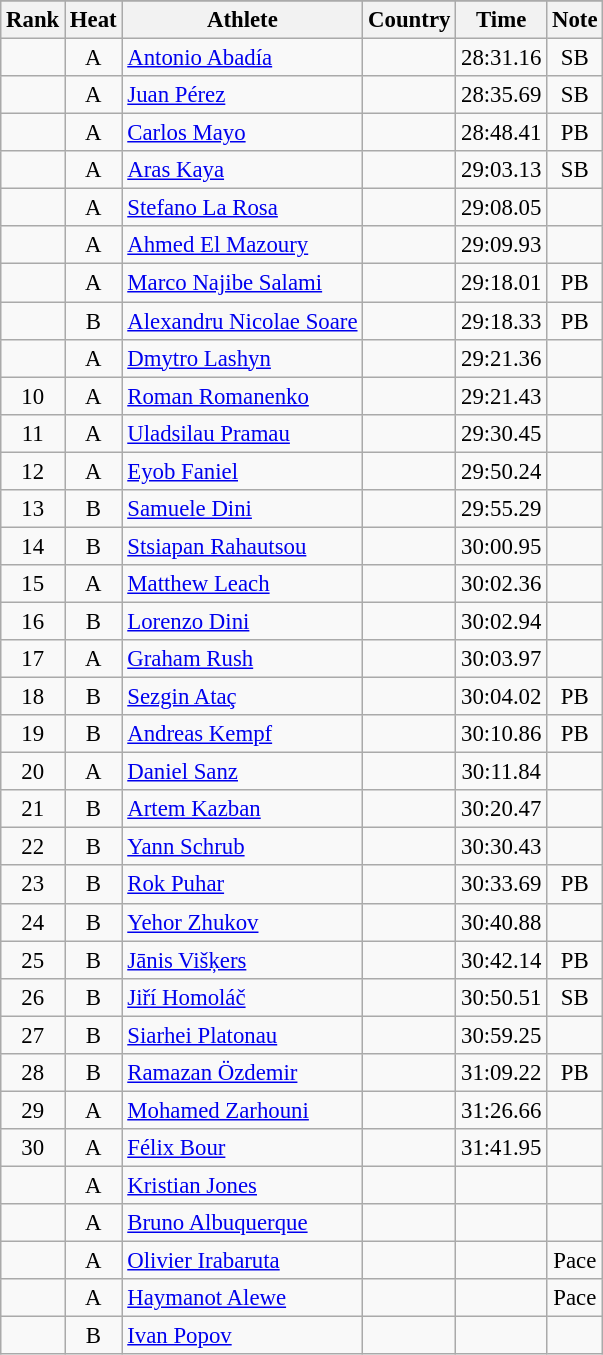<table class="wikitable sortable" style=" text-align:center; font-size:95%;">
<tr>
</tr>
<tr>
<th>Rank</th>
<th>Heat</th>
<th>Athlete</th>
<th>Country</th>
<th>Time</th>
<th>Note</th>
</tr>
<tr>
<td align=center></td>
<td>A</td>
<td align=left><a href='#'>Antonio Abadía</a></td>
<td align=left></td>
<td>28:31.16</td>
<td>SB</td>
</tr>
<tr>
<td align=center></td>
<td>A</td>
<td align=left><a href='#'>Juan Pérez</a></td>
<td align=left></td>
<td>28:35.69</td>
<td>SB</td>
</tr>
<tr>
<td align=center></td>
<td>A</td>
<td align=left><a href='#'>Carlos Mayo</a></td>
<td align=left></td>
<td>28:48.41</td>
<td>PB</td>
</tr>
<tr>
<td align=center></td>
<td>A</td>
<td align=left><a href='#'>Aras Kaya</a></td>
<td align=left></td>
<td>29:03.13</td>
<td>SB</td>
</tr>
<tr>
<td align=center></td>
<td>A</td>
<td align=left><a href='#'>Stefano La Rosa</a></td>
<td align=left></td>
<td>29:08.05</td>
<td></td>
</tr>
<tr>
<td align=center></td>
<td>A</td>
<td align=left><a href='#'>Ahmed El Mazoury</a></td>
<td align=left></td>
<td>29:09.93</td>
<td></td>
</tr>
<tr>
<td align=center></td>
<td>A</td>
<td align=left><a href='#'>Marco Najibe Salami</a></td>
<td align=left></td>
<td>29:18.01</td>
<td>PB</td>
</tr>
<tr>
<td align=center></td>
<td>B</td>
<td align=left><a href='#'>Alexandru Nicolae Soare</a></td>
<td align=left></td>
<td>29:18.33</td>
<td>PB</td>
</tr>
<tr>
<td align=center></td>
<td>A</td>
<td align=left><a href='#'>Dmytro Lashyn</a></td>
<td align=left></td>
<td>29:21.36</td>
<td></td>
</tr>
<tr>
<td align=center>10</td>
<td>A</td>
<td align=left><a href='#'>Roman Romanenko</a></td>
<td align=left></td>
<td>29:21.43</td>
<td></td>
</tr>
<tr>
<td align=center>11</td>
<td>A</td>
<td align=left><a href='#'>Uladsilau Pramau</a></td>
<td align=left></td>
<td>29:30.45</td>
<td></td>
</tr>
<tr>
<td align=center>12</td>
<td>A</td>
<td align=left><a href='#'>Eyob Faniel</a></td>
<td align=left></td>
<td>29:50.24</td>
<td></td>
</tr>
<tr>
<td align=center>13</td>
<td>B</td>
<td align=left><a href='#'>Samuele Dini</a></td>
<td align=left></td>
<td>29:55.29</td>
<td></td>
</tr>
<tr>
<td align=center>14</td>
<td>B</td>
<td align=left><a href='#'>Stsiapan Rahautsou</a></td>
<td align=left></td>
<td>30:00.95</td>
<td></td>
</tr>
<tr>
<td align=center>15</td>
<td>A</td>
<td align=left><a href='#'>Matthew Leach</a></td>
<td align=left></td>
<td>30:02.36</td>
<td></td>
</tr>
<tr>
<td align=center>16</td>
<td>B</td>
<td align=left><a href='#'>Lorenzo Dini</a></td>
<td align=left></td>
<td>30:02.94</td>
<td></td>
</tr>
<tr>
<td align=center>17</td>
<td>A</td>
<td align=left><a href='#'>Graham Rush</a></td>
<td align=left></td>
<td>30:03.97</td>
<td></td>
</tr>
<tr>
<td align=center>18</td>
<td>B</td>
<td align=left><a href='#'>Sezgin Ataç</a></td>
<td align=left></td>
<td>30:04.02</td>
<td>PB</td>
</tr>
<tr>
<td align=center>19</td>
<td>B</td>
<td align=left><a href='#'>Andreas Kempf</a></td>
<td align=left></td>
<td>30:10.86</td>
<td>PB</td>
</tr>
<tr>
<td align=center>20</td>
<td>A</td>
<td align=left><a href='#'>Daniel Sanz</a></td>
<td align=left></td>
<td>30:11.84</td>
<td></td>
</tr>
<tr>
<td align=center>21</td>
<td>B</td>
<td align=left><a href='#'>Artem Kazban</a></td>
<td align=left></td>
<td>30:20.47</td>
<td></td>
</tr>
<tr>
<td align=center>22</td>
<td>B</td>
<td align=left><a href='#'>Yann Schrub</a></td>
<td align=left></td>
<td>30:30.43</td>
<td></td>
</tr>
<tr>
<td align=center>23</td>
<td>B</td>
<td align=left><a href='#'>Rok Puhar</a></td>
<td align=left></td>
<td>30:33.69</td>
<td>PB</td>
</tr>
<tr>
<td align=center>24</td>
<td>B</td>
<td align=left><a href='#'>Yehor Zhukov</a></td>
<td align=left></td>
<td>30:40.88</td>
<td></td>
</tr>
<tr>
<td align=center>25</td>
<td>B</td>
<td align=left><a href='#'>Jānis Višķers</a></td>
<td align=left></td>
<td>30:42.14</td>
<td>PB</td>
</tr>
<tr>
<td align=center>26</td>
<td>B</td>
<td align=left><a href='#'>Jiří Homoláč</a></td>
<td align=left></td>
<td>30:50.51</td>
<td>SB</td>
</tr>
<tr>
<td align=center>27</td>
<td>B</td>
<td align=left><a href='#'>Siarhei Platonau</a></td>
<td align=left></td>
<td>30:59.25</td>
<td></td>
</tr>
<tr>
<td align=center>28</td>
<td>B</td>
<td align=left><a href='#'>Ramazan Özdemir</a></td>
<td align=left></td>
<td>31:09.22</td>
<td>PB</td>
</tr>
<tr>
<td align=center>29</td>
<td>A</td>
<td align=left><a href='#'>Mohamed Zarhouni</a></td>
<td align=left></td>
<td>31:26.66</td>
<td></td>
</tr>
<tr>
<td align=center>30</td>
<td>A</td>
<td align=left><a href='#'>Félix Bour</a></td>
<td align=left></td>
<td>31:41.95</td>
<td></td>
</tr>
<tr>
<td align=center></td>
<td>A</td>
<td align=left><a href='#'>Kristian Jones</a></td>
<td align=left></td>
<td></td>
<td></td>
</tr>
<tr>
<td align=center></td>
<td>A</td>
<td align=left><a href='#'>Bruno Albuquerque</a></td>
<td align=left></td>
<td></td>
<td></td>
</tr>
<tr |>
<td align=center></td>
<td>A</td>
<td align=left><a href='#'>Olivier Irabaruta</a></td>
<td align=left></td>
<td></td>
<td>Pace</td>
</tr>
<tr |>
<td align=center></td>
<td>A</td>
<td align=left><a href='#'>Haymanot Alewe</a></td>
<td align=left></td>
<td></td>
<td>Pace</td>
</tr>
<tr>
<td align=center></td>
<td>B</td>
<td align=left><a href='#'>Ivan Popov</a></td>
<td align=left></td>
<td></td>
<td></td>
</tr>
</table>
